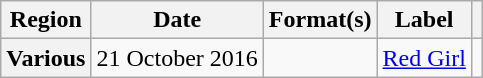<table class="wikitable plainrowheaders">
<tr>
<th scope="col">Region</th>
<th scope="col">Date</th>
<th scope="col">Format(s)</th>
<th scope="col">Label</th>
<th scope="col"></th>
</tr>
<tr>
<th scope="row">Various</th>
<td>21 October 2016</td>
<td></td>
<td><a href='#'>Red Girl</a></td>
<td align="center"></td>
</tr>
</table>
